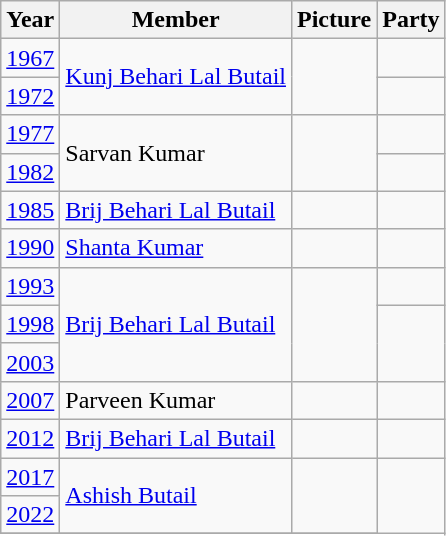<table class="wikitable sortable">
<tr>
<th>Year</th>
<th>Member</th>
<th>Picture</th>
<th colspan="2">Party</th>
</tr>
<tr>
<td><a href='#'>1967</a></td>
<td rowspan=2><a href='#'>Kunj Behari Lal Butail</a></td>
<td rowspan=2></td>
<td></td>
</tr>
<tr>
<td><a href='#'>1972</a></td>
</tr>
<tr>
<td><a href='#'>1977</a></td>
<td rowspan=2>Sarvan Kumar</td>
<td rowspan=2></td>
<td></td>
</tr>
<tr>
<td><a href='#'>1982</a></td>
<td></td>
</tr>
<tr>
<td><a href='#'>1985</a></td>
<td><a href='#'>Brij Behari Lal Butail</a></td>
<td></td>
<td></td>
</tr>
<tr>
<td><a href='#'>1990</a></td>
<td><a href='#'>Shanta Kumar</a></td>
<td></td>
<td></td>
</tr>
<tr>
<td><a href='#'>1993</a></td>
<td rowspan=3><a href='#'>Brij Behari Lal Butail</a></td>
<td rowspan=3></td>
<td></td>
</tr>
<tr>
<td><a href='#'>1998</a></td>
</tr>
<tr>
<td><a href='#'>2003</a></td>
</tr>
<tr>
<td><a href='#'>2007</a></td>
<td>Parveen Kumar</td>
<td></td>
<td></td>
</tr>
<tr>
<td><a href='#'>2012</a></td>
<td><a href='#'>Brij Behari Lal Butail</a></td>
<td></td>
<td></td>
</tr>
<tr>
<td><a href='#'>2017</a></td>
<td rowspan="2"><a href='#'>Ashish Butail</a></td>
<td rowspan="2"></td>
</tr>
<tr>
<td><a href='#'>2022</a></td>
</tr>
<tr>
</tr>
</table>
